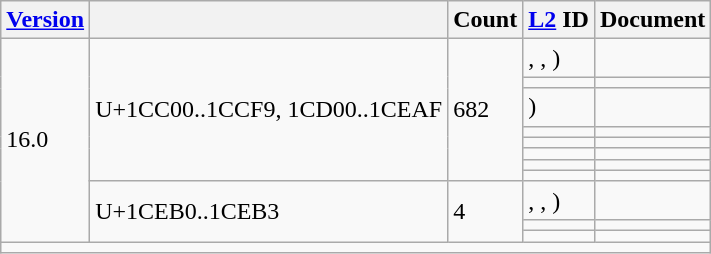<table class="wikitable sticky-header">
<tr>
<th><a href='#'>Version</a></th>
<th></th>
<th>Count</th>
<th><a href='#'>L2</a> ID</th>
<th>Document</th>
</tr>
<tr>
<td rowspan="11">16.0</td>
<td rowspan="8">U+1CC00..1CCF9, 1CD00..1CEAF</td>
<td rowspan="8">682</td>
<td> , , )</td>
<td></td>
</tr>
<tr>
<td></td>
<td></td>
</tr>
<tr>
<td> )</td>
<td></td>
</tr>
<tr>
<td></td>
<td></td>
</tr>
<tr>
<td></td>
<td></td>
</tr>
<tr>
<td></td>
<td></td>
</tr>
<tr>
<td></td>
<td></td>
</tr>
<tr>
<td></td>
<td></td>
</tr>
<tr>
<td rowspan="3">U+1CEB0..1CEB3</td>
<td rowspan="3">4</td>
<td> , , )</td>
<td></td>
</tr>
<tr>
<td></td>
<td></td>
</tr>
<tr>
<td></td>
<td></td>
</tr>
<tr class="sortbottom">
<td colspan="5"></td>
</tr>
</table>
